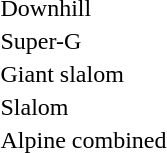<table>
<tr>
<td>Downhill</td>
<td></td>
<td></td>
<td></td>
</tr>
<tr>
<td>Super-G</td>
<td></td>
<td></td>
<td></td>
</tr>
<tr>
<td>Giant slalom</td>
<td></td>
<td></td>
<td></td>
</tr>
<tr>
<td>Slalom</td>
<td></td>
<td></td>
<td></td>
</tr>
<tr>
<td>Alpine combined</td>
<td></td>
<td></td>
<td></td>
</tr>
</table>
